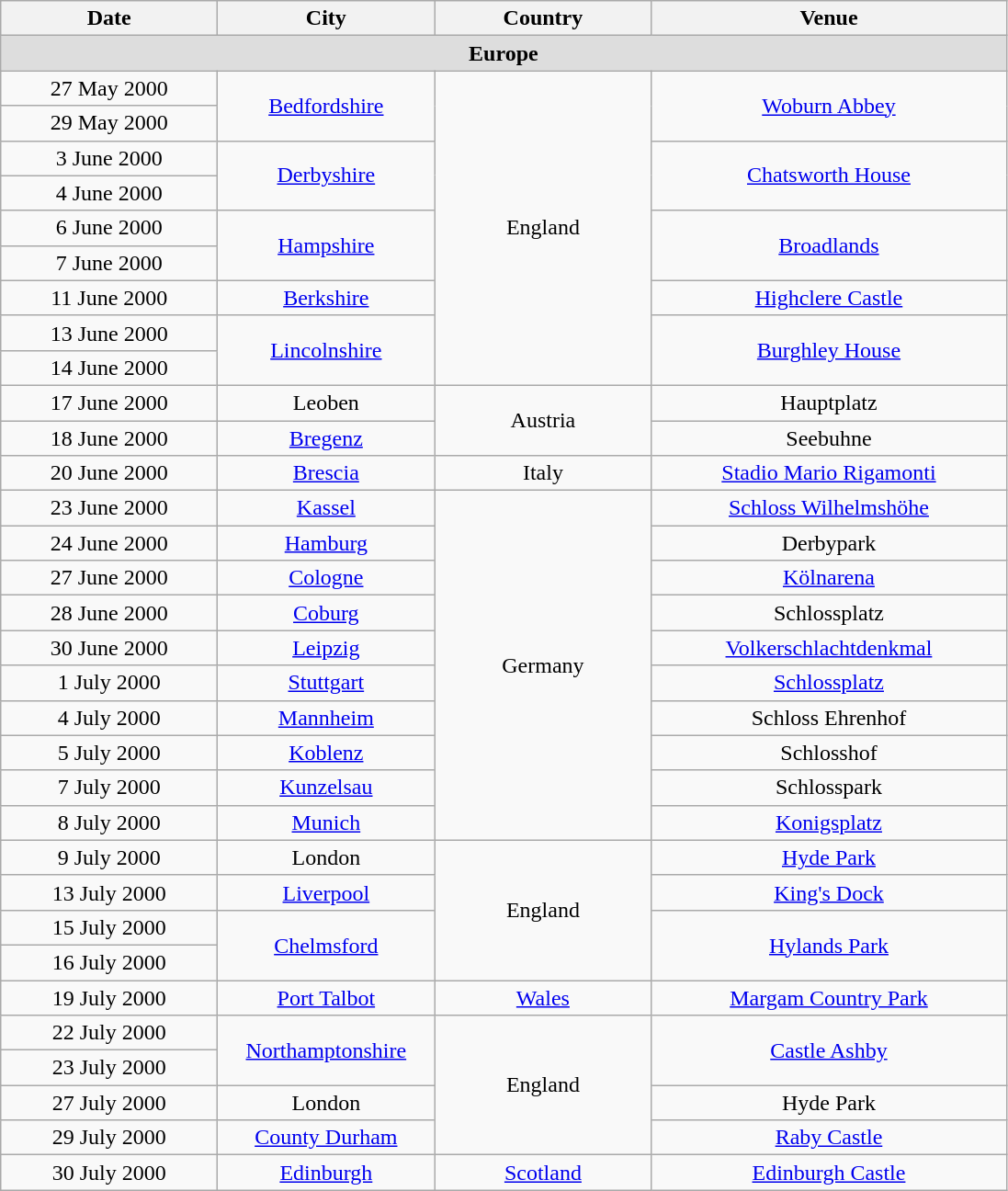<table class="wikitable" style="text-align:center;">
<tr>
<th width="150">Date</th>
<th width="150">City</th>
<th width="150">Country</th>
<th width="250">Venue</th>
</tr>
<tr style="background:#ddd;">
<td colspan="4"><strong>Europe</strong></td>
</tr>
<tr>
<td>27 May 2000</td>
<td rowspan="2"><a href='#'>Bedfordshire</a></td>
<td rowspan="9">England</td>
<td rowspan="2"><a href='#'>Woburn Abbey</a></td>
</tr>
<tr>
<td>29 May 2000</td>
</tr>
<tr>
<td>3 June 2000</td>
<td rowspan="2"><a href='#'>Derbyshire</a></td>
<td rowspan="2"><a href='#'>Chatsworth House</a></td>
</tr>
<tr>
<td>4 June 2000</td>
</tr>
<tr>
<td>6 June 2000</td>
<td rowspan="2"><a href='#'>Hampshire</a></td>
<td rowspan="2"><a href='#'>Broadlands</a></td>
</tr>
<tr>
<td>7 June 2000</td>
</tr>
<tr>
<td>11 June 2000</td>
<td><a href='#'>Berkshire</a></td>
<td><a href='#'>Highclere Castle</a></td>
</tr>
<tr>
<td>13 June 2000</td>
<td rowspan="2"><a href='#'>Lincolnshire</a></td>
<td rowspan="2"><a href='#'>Burghley House</a></td>
</tr>
<tr>
<td>14 June 2000</td>
</tr>
<tr>
<td>17 June 2000</td>
<td>Leoben</td>
<td rowspan="2">Austria</td>
<td>Hauptplatz</td>
</tr>
<tr>
<td>18 June 2000</td>
<td><a href='#'>Bregenz</a></td>
<td>Seebuhne</td>
</tr>
<tr>
<td>20 June 2000</td>
<td><a href='#'>Brescia</a></td>
<td>Italy</td>
<td><a href='#'>Stadio Mario Rigamonti</a></td>
</tr>
<tr>
<td>23 June 2000</td>
<td><a href='#'>Kassel</a></td>
<td rowspan="10">Germany</td>
<td><a href='#'>Schloss Wilhelmshöhe</a></td>
</tr>
<tr>
<td>24 June 2000</td>
<td><a href='#'>Hamburg</a></td>
<td>Derbypark</td>
</tr>
<tr>
<td>27 June 2000</td>
<td><a href='#'>Cologne</a></td>
<td><a href='#'>Kölnarena</a></td>
</tr>
<tr>
<td>28 June 2000</td>
<td><a href='#'>Coburg</a></td>
<td>Schlossplatz</td>
</tr>
<tr>
<td>30 June 2000</td>
<td><a href='#'>Leipzig</a></td>
<td><a href='#'>Volkerschlachtdenkmal</a></td>
</tr>
<tr>
<td>1 July 2000</td>
<td><a href='#'>Stuttgart</a></td>
<td><a href='#'>Schlossplatz</a></td>
</tr>
<tr>
<td>4 July 2000</td>
<td><a href='#'>Mannheim</a></td>
<td>Schloss Ehrenhof</td>
</tr>
<tr>
<td>5 July 2000</td>
<td><a href='#'>Koblenz</a></td>
<td>Schlosshof</td>
</tr>
<tr>
<td>7 July 2000</td>
<td><a href='#'>Kunzelsau</a></td>
<td>Schlosspark</td>
</tr>
<tr>
<td>8 July 2000</td>
<td><a href='#'>Munich</a></td>
<td><a href='#'>Konigsplatz</a></td>
</tr>
<tr>
<td>9 July 2000</td>
<td>London</td>
<td rowspan="4">England</td>
<td><a href='#'>Hyde Park</a></td>
</tr>
<tr>
<td>13 July 2000</td>
<td><a href='#'>Liverpool</a></td>
<td><a href='#'>King's Dock</a></td>
</tr>
<tr>
<td>15 July 2000</td>
<td rowspan="2"><a href='#'>Chelmsford</a></td>
<td rowspan="2"><a href='#'>Hylands Park</a></td>
</tr>
<tr>
<td>16 July 2000</td>
</tr>
<tr>
<td>19 July 2000</td>
<td><a href='#'>Port Talbot</a></td>
<td><a href='#'>Wales</a></td>
<td><a href='#'>Margam Country Park</a></td>
</tr>
<tr>
<td>22 July 2000</td>
<td rowspan="2"><a href='#'>Northamptonshire</a></td>
<td rowspan="4">England</td>
<td rowspan="2"><a href='#'>Castle Ashby</a></td>
</tr>
<tr>
<td>23 July 2000</td>
</tr>
<tr>
<td>27 July 2000</td>
<td>London</td>
<td>Hyde Park</td>
</tr>
<tr>
<td>29 July 2000</td>
<td><a href='#'>County Durham</a></td>
<td><a href='#'>Raby Castle</a></td>
</tr>
<tr>
<td>30 July 2000</td>
<td><a href='#'>Edinburgh</a></td>
<td><a href='#'>Scotland</a></td>
<td><a href='#'>Edinburgh Castle</a></td>
</tr>
</table>
